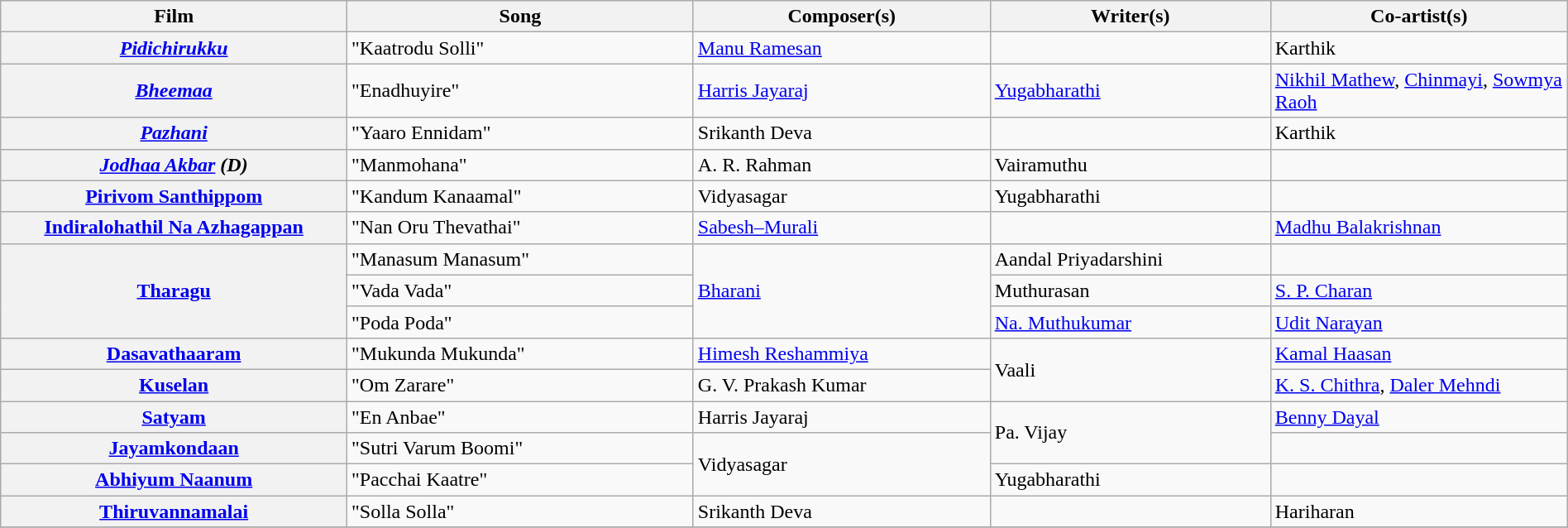<table class="wikitable plainrowheaders" width="100%" textcolor:#000;">
<tr>
<th scope="col" width=21%><strong>Film</strong></th>
<th scope="col" width=21%><strong>Song</strong></th>
<th scope="col" width=18%><strong>Composer(s)</strong></th>
<th scope="col" width=17%><strong>Writer(s)</strong></th>
<th scope="col" width=18%><strong>Co-artist(s)</strong></th>
</tr>
<tr>
<th><strong><em><a href='#'>Pidichirukku</a></em></strong></th>
<td>"Kaatrodu Solli"</td>
<td><a href='#'>Manu Ramesan</a></td>
<td></td>
<td>Karthik</td>
</tr>
<tr>
<th scope="row"><strong><em><a href='#'>Bheemaa</a></em></strong></th>
<td>"Enadhuyire"</td>
<td><a href='#'>Harris Jayaraj</a></td>
<td><a href='#'>Yugabharathi</a></td>
<td><a href='#'>Nikhil Mathew</a>, <a href='#'>Chinmayi</a>, <a href='#'>Sowmya Raoh</a></td>
</tr>
<tr>
<th scope="row"><em><a href='#'><strong>Pazhani</strong></a></em></th>
<td>"Yaaro Ennidam"</td>
<td>Srikanth Deva</td>
<td></td>
<td>Karthik</td>
</tr>
<tr>
<th scope="row"><strong><em><a href='#'>Jodhaa Akbar</a><em> (D)<strong></th>
<td>"Manmohana"</td>
<td>A. R. Rahman</td>
<td>Vairamuthu</td>
<td></td>
</tr>
<tr>
<th scope="row"></em></strong><a href='#'>Pirivom Santhippom</a><strong><em></th>
<td>"Kandum Kanaamal"</td>
<td>Vidyasagar</td>
<td>Yugabharathi</td>
<td></td>
</tr>
<tr>
<th></em></strong><a href='#'>Indiralohathil Na Azhagappan</a><strong><em></th>
<td>"Nan Oru Thevathai"</td>
<td><a href='#'>Sabesh–Murali</a></td>
<td></td>
<td><a href='#'>Madhu Balakrishnan</a></td>
</tr>
<tr>
<th rowspan="3"></em><a href='#'></strong>Tharagu<strong></a><em></th>
<td>"Manasum Manasum"</td>
<td rowspan="3"><a href='#'>Bharani</a></td>
<td>Aandal Priyadarshini</td>
<td></td>
</tr>
<tr>
<td>"Vada Vada"</td>
<td>Muthurasan</td>
<td><a href='#'>S. P. Charan</a></td>
</tr>
<tr>
<td>"Poda Poda"</td>
<td><a href='#'>Na. Muthukumar</a></td>
<td><a href='#'>Udit Narayan</a></td>
</tr>
<tr>
<th scope="row"></em></strong><a href='#'>Dasavathaaram</a><strong><em></th>
<td>"Mukunda Mukunda"</td>
<td><a href='#'>Himesh Reshammiya</a></td>
<td rowspan="2">Vaali</td>
<td><a href='#'>Kamal Haasan</a></td>
</tr>
<tr>
<th scope="row"></em></strong><a href='#'>Kuselan</a><strong><em></th>
<td>"Om Zarare"</td>
<td>G. V. Prakash Kumar</td>
<td><a href='#'>K. S. Chithra</a>, <a href='#'>Daler Mehndi</a></td>
</tr>
<tr>
<th scope="row"></em><a href='#'></strong>Satyam<strong></a><em></th>
<td>"En Anbae"</td>
<td>Harris Jayaraj</td>
<td rowspan="2">Pa. Vijay</td>
<td><a href='#'>Benny Dayal</a></td>
</tr>
<tr>
<th scope="row"></em></strong><a href='#'>Jayamkondaan</a><strong><em></th>
<td>"Sutri Varum Boomi"</td>
<td Rowspan="2">Vidyasagar</td>
<td></td>
</tr>
<tr>
<th scope="row"></em><a href='#'></strong>Abhiyum Naanum<strong></a><em></th>
<td>"Pacchai Kaatre"</td>
<td>Yugabharathi</td>
<td></td>
</tr>
<tr>
<th scope="row"></em><a href='#'></strong>Thiruvannamalai<strong></a><em></th>
<td>"Solla Solla"</td>
<td>Srikanth Deva</td>
<td></td>
<td>Hariharan</td>
</tr>
<tr>
</tr>
</table>
